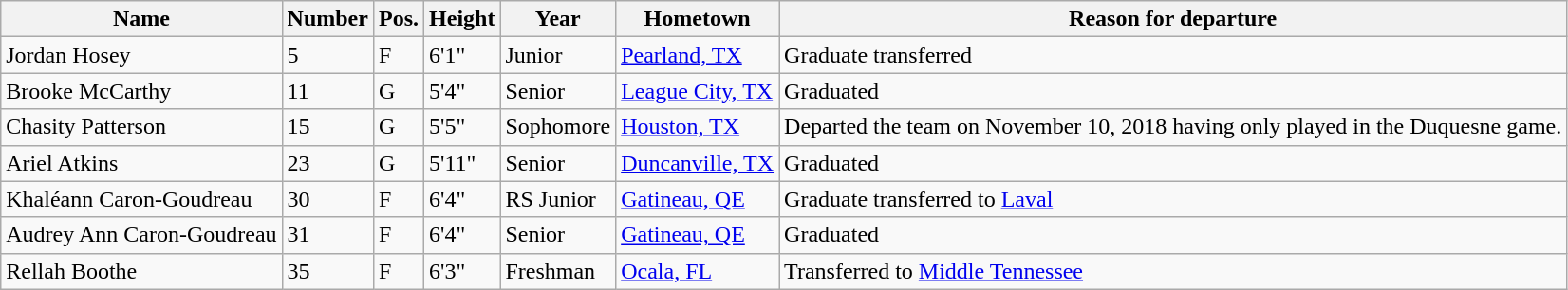<table class="wikitable sortable" border="1">
<tr>
<th>Name</th>
<th>Number</th>
<th>Pos.</th>
<th>Height</th>
<th>Year</th>
<th>Hometown</th>
<th class="unsortable">Reason for departure</th>
</tr>
<tr>
<td>Jordan Hosey</td>
<td>5</td>
<td>F</td>
<td>6'1"</td>
<td>Junior</td>
<td><a href='#'>Pearland, TX</a></td>
<td>Graduate transferred</td>
</tr>
<tr>
<td>Brooke McCarthy</td>
<td>11</td>
<td>G</td>
<td>5'4"</td>
<td>Senior</td>
<td><a href='#'>League City, TX</a></td>
<td>Graduated</td>
</tr>
<tr>
<td>Chasity Patterson</td>
<td>15</td>
<td>G</td>
<td>5'5"</td>
<td>Sophomore</td>
<td><a href='#'>Houston, TX</a></td>
<td>Departed the team on November 10, 2018 having only played in the Duquesne game.</td>
</tr>
<tr>
<td>Ariel Atkins</td>
<td>23</td>
<td>G</td>
<td>5'11"</td>
<td>Senior</td>
<td><a href='#'>Duncanville, TX</a></td>
<td>Graduated</td>
</tr>
<tr>
<td>Khaléann Caron-Goudreau</td>
<td>30</td>
<td>F</td>
<td>6'4"</td>
<td>RS Junior</td>
<td><a href='#'>Gatineau, QE</a></td>
<td>Graduate transferred to <a href='#'>Laval</a></td>
</tr>
<tr>
<td>Audrey Ann Caron-Goudreau</td>
<td>31</td>
<td>F</td>
<td>6'4"</td>
<td>Senior</td>
<td><a href='#'>Gatineau, QE</a></td>
<td>Graduated</td>
</tr>
<tr>
<td>Rellah Boothe</td>
<td>35</td>
<td>F</td>
<td>6'3"</td>
<td>Freshman</td>
<td><a href='#'>Ocala, FL</a></td>
<td>Transferred to <a href='#'>Middle Tennessee</a></td>
</tr>
</table>
